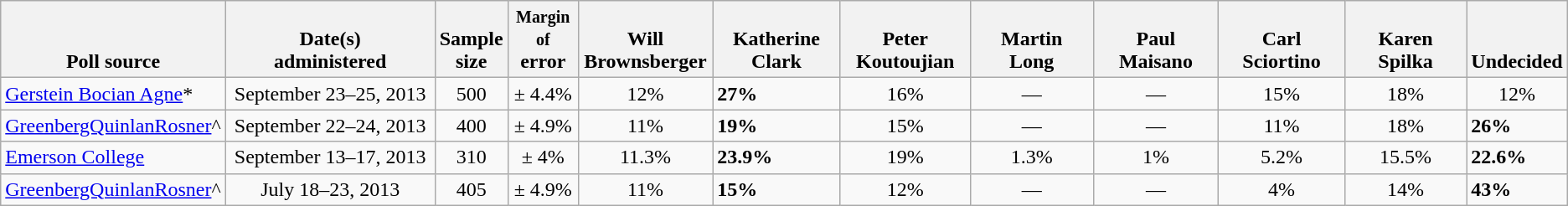<table class="wikitable">
<tr valign= bottom>
<th style="width:170px;">Poll source</th>
<th style="width:175px;">Date(s)<br>administered</th>
<th class=small>Sample<br>size</th>
<th style="width:50px;"><small>Margin of</small><br>error</th>
<th style="width:100px;">Will<br>Brownsberger</th>
<th style="width:100px;">Katherine<br>Clark</th>
<th style="width:100px;">Peter<br>Koutoujian</th>
<th style="width:100px;">Martin<br>Long</th>
<th style="width:100px;">Paul<br>Maisano</th>
<th style="width:100px;">Carl<br>Sciortino</th>
<th style="width:100px;">Karen<br>Spilka</th>
<th>Undecided</th>
</tr>
<tr>
<td><a href='#'>Gerstein Bocian Agne</a>*</td>
<td align=center>September 23–25, 2013</td>
<td align=center>500</td>
<td align=center>± 4.4%</td>
<td align=center>12%</td>
<td><strong>27%</strong></td>
<td align=center>16%</td>
<td align=center>—</td>
<td align=center>—</td>
<td align=center>15%</td>
<td align=center>18%</td>
<td align=center>12%</td>
</tr>
<tr>
<td><a href='#'>GreenbergQuinlanRosner</a>^</td>
<td align=center>September 22–24, 2013</td>
<td align=center>400</td>
<td align=center>± 4.9%</td>
<td align=center>11%</td>
<td><strong>19%</strong></td>
<td align=center>15%</td>
<td align=center>—</td>
<td align=center>—</td>
<td align=center>11%</td>
<td align=center>18%</td>
<td><strong>26%</strong></td>
</tr>
<tr>
<td><a href='#'>Emerson College</a></td>
<td align=center>September 13–17, 2013</td>
<td align=center>310</td>
<td align=center>± 4%</td>
<td align=center>11.3%</td>
<td><strong>23.9%</strong></td>
<td align=center>19%</td>
<td align=center>1.3%</td>
<td align=center>1%</td>
<td align=center>5.2%</td>
<td align=center>15.5%</td>
<td><strong>22.6%</strong></td>
</tr>
<tr>
<td><a href='#'>GreenbergQuinlanRosner</a>^</td>
<td align=center>July 18–23, 2013</td>
<td align=center>405</td>
<td align=center>± 4.9%</td>
<td align=center>11%</td>
<td><strong>15%</strong></td>
<td align=center>12%</td>
<td align=center>—</td>
<td align=center>—</td>
<td align=center>4%</td>
<td align=center>14%</td>
<td><strong>43%</strong></td>
</tr>
</table>
